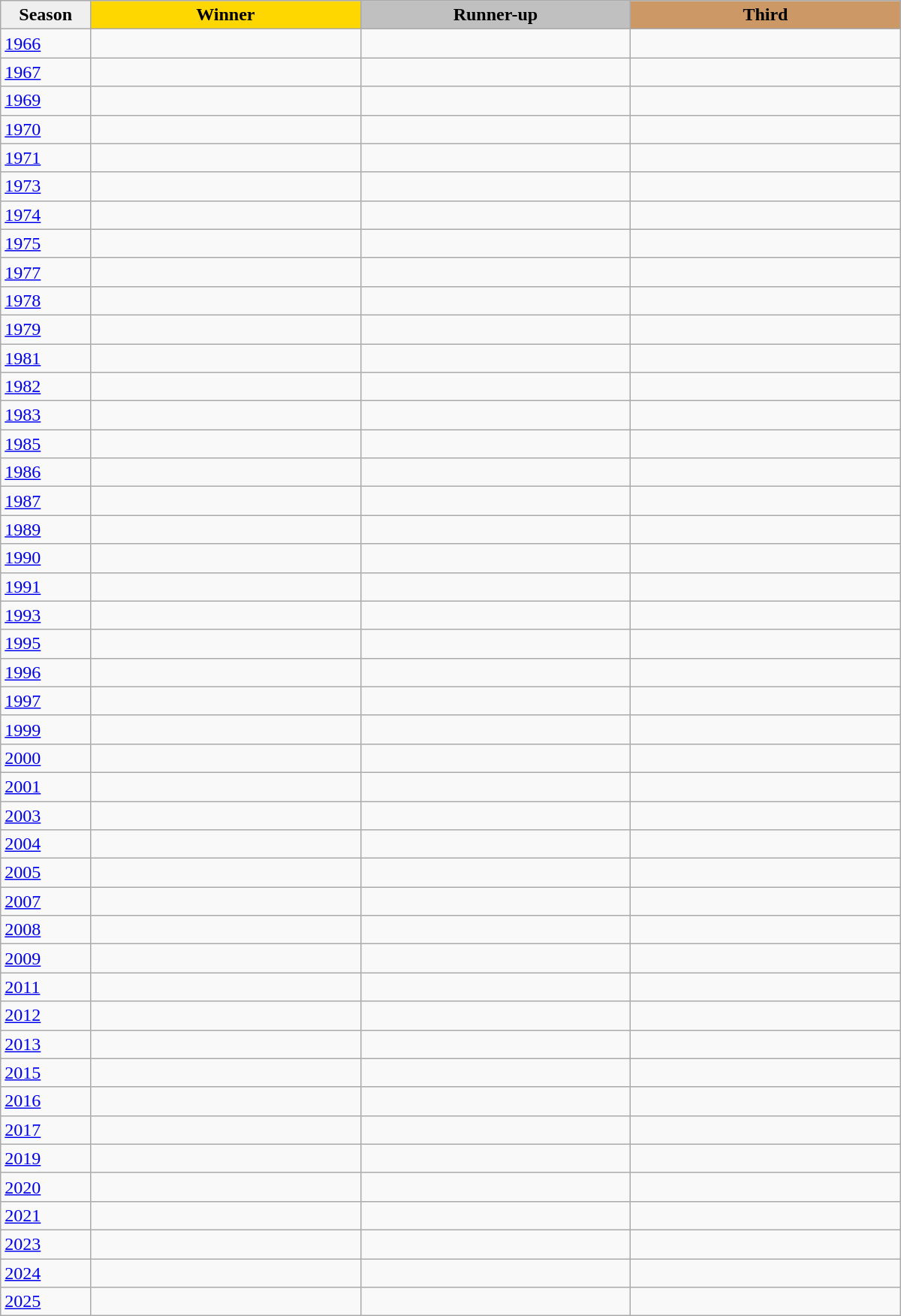<table class="wikitable sortable" style="width:800px;">
<tr>
<th style="width:10%; background:#efefef;">Season</th>
<th style="width:30%; background:gold">Winner</th>
<th style="width:30%; background:silver">Runner-up</th>
<th style="width:30%; background:#CC9966">Third</th>
</tr>
<tr>
<td><a href='#'>1966</a></td>
<td></td>
<td></td>
<td></td>
</tr>
<tr>
<td><a href='#'>1967</a></td>
<td></td>
<td></td>
<td></td>
</tr>
<tr>
<td><a href='#'>1969</a></td>
<td></td>
<td></td>
<td></td>
</tr>
<tr>
<td><a href='#'>1970</a></td>
<td></td>
<td></td>
<td></td>
</tr>
<tr>
<td><a href='#'>1971</a></td>
<td></td>
<td></td>
<td></td>
</tr>
<tr>
<td><a href='#'>1973</a></td>
<td></td>
<td></td>
<td></td>
</tr>
<tr>
<td><a href='#'>1974</a></td>
<td></td>
<td></td>
<td></td>
</tr>
<tr>
<td><a href='#'>1975</a></td>
<td></td>
<td></td>
<td></td>
</tr>
<tr>
<td><a href='#'>1977</a></td>
<td></td>
<td></td>
<td></td>
</tr>
<tr>
<td><a href='#'>1978</a></td>
<td></td>
<td></td>
<td></td>
</tr>
<tr>
<td><a href='#'>1979</a></td>
<td></td>
<td></td>
<td></td>
</tr>
<tr>
<td><a href='#'>1981</a></td>
<td></td>
<td></td>
<td></td>
</tr>
<tr>
<td><a href='#'>1982</a></td>
<td></td>
<td></td>
<td></td>
</tr>
<tr>
<td><a href='#'>1983</a></td>
<td></td>
<td></td>
<td></td>
</tr>
<tr>
<td><a href='#'>1985</a></td>
<td></td>
<td></td>
<td></td>
</tr>
<tr>
<td><a href='#'>1986</a></td>
<td></td>
<td></td>
<td></td>
</tr>
<tr>
<td><a href='#'>1987</a></td>
<td></td>
<td></td>
<td></td>
</tr>
<tr>
<td><a href='#'>1989</a></td>
<td></td>
<td></td>
<td></td>
</tr>
<tr>
<td><a href='#'>1990</a></td>
<td></td>
<td></td>
<td></td>
</tr>
<tr>
<td><a href='#'>1991</a></td>
<td></td>
<td></td>
<td></td>
</tr>
<tr>
<td><a href='#'>1993</a></td>
<td></td>
<td></td>
<td></td>
</tr>
<tr>
<td><a href='#'>1995</a></td>
<td></td>
<td></td>
<td></td>
</tr>
<tr>
<td><a href='#'>1996</a></td>
<td></td>
<td></td>
<td></td>
</tr>
<tr>
<td><a href='#'>1997</a></td>
<td></td>
<td></td>
<td></td>
</tr>
<tr>
<td><a href='#'>1999</a></td>
<td></td>
<td></td>
<td></td>
</tr>
<tr>
<td><a href='#'>2000</a></td>
<td></td>
<td></td>
<td></td>
</tr>
<tr>
<td><a href='#'>2001</a></td>
<td></td>
<td></td>
<td></td>
</tr>
<tr>
<td><a href='#'>2003</a></td>
<td></td>
<td></td>
<td></td>
</tr>
<tr>
<td><a href='#'>2004</a></td>
<td></td>
<td></td>
<td></td>
</tr>
<tr>
<td><a href='#'>2005</a></td>
<td></td>
<td></td>
<td></td>
</tr>
<tr>
<td><a href='#'>2007</a></td>
<td></td>
<td></td>
<td></td>
</tr>
<tr>
<td><a href='#'>2008</a></td>
<td></td>
<td></td>
<td></td>
</tr>
<tr>
<td><a href='#'>2009</a></td>
<td></td>
<td></td>
<td></td>
</tr>
<tr>
<td><a href='#'>2011</a></td>
<td></td>
<td></td>
<td></td>
</tr>
<tr>
<td><a href='#'>2012</a></td>
<td></td>
<td></td>
<td></td>
</tr>
<tr>
<td><a href='#'>2013</a></td>
<td></td>
<td></td>
<td></td>
</tr>
<tr>
<td><a href='#'>2015</a></td>
<td></td>
<td></td>
<td></td>
</tr>
<tr>
<td><a href='#'>2016</a></td>
<td></td>
<td></td>
<td></td>
</tr>
<tr>
<td><a href='#'>2017</a></td>
<td></td>
<td></td>
<td></td>
</tr>
<tr>
<td><a href='#'>2019</a></td>
<td></td>
<td></td>
<td></td>
</tr>
<tr>
<td><a href='#'>2020</a></td>
<td></td>
<td></td>
<td></td>
</tr>
<tr>
<td><a href='#'>2021</a></td>
<td></td>
<td></td>
<td></td>
</tr>
<tr>
<td><a href='#'>2023</a></td>
<td></td>
<td></td>
<td></td>
</tr>
<tr>
<td><a href='#'>2024</a></td>
<td></td>
<td></td>
<td></td>
</tr>
<tr>
<td><a href='#'>2025</a></td>
<td></td>
<td></td>
<td></td>
</tr>
</table>
